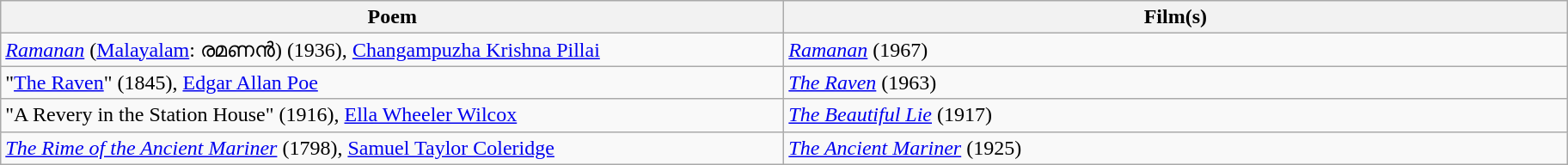<table class="wikitable">
<tr>
<th width="600">Poem</th>
<th width="600">Film(s)</th>
</tr>
<tr>
<td><em><a href='#'>Ramanan</a></em> (<a href='#'>Malayalam</a>: രമണന്‍) (1936), <a href='#'>Changampuzha Krishna Pillai</a></td>
<td><em><a href='#'>Ramanan</a></em> (1967)</td>
</tr>
<tr>
<td>"<a href='#'>The Raven</a>" (1845), <a href='#'>Edgar Allan Poe</a></td>
<td><em><a href='#'>The Raven</a></em> (1963)</td>
</tr>
<tr>
<td>"A Revery in the Station House" (1916), <a href='#'>Ella Wheeler Wilcox</a></td>
<td><em><a href='#'>The Beautiful Lie</a></em> (1917)</td>
</tr>
<tr>
<td><em><a href='#'>The Rime of the Ancient Mariner</a></em> (1798), <a href='#'>Samuel Taylor Coleridge</a></td>
<td><em><a href='#'>The Ancient Mariner</a></em> (1925)</td>
</tr>
</table>
